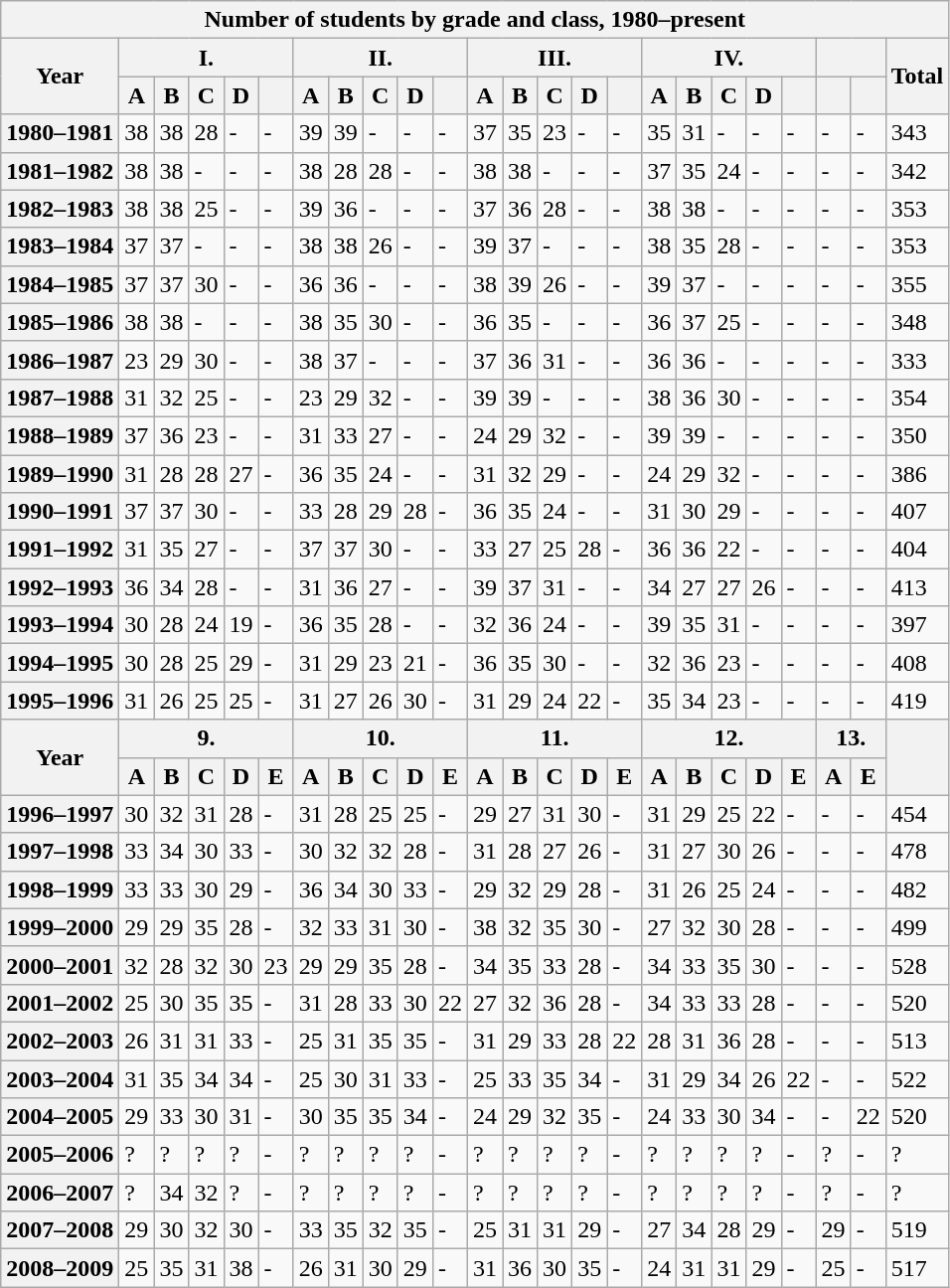<table class="wikitable">
<tr>
<th colspan="24">Number of students by grade and class, 1980–present</th>
</tr>
<tr>
<th rowspan="2">Year</th>
<th colspan="5">I.</th>
<th colspan="5">II.</th>
<th colspan="5">III.</th>
<th colspan="5">IV.</th>
<th colspan="2"></th>
<th rowspan="2">Total</th>
</tr>
<tr>
<th>A</th>
<th>B</th>
<th>C</th>
<th>D</th>
<th></th>
<th>A</th>
<th>B</th>
<th>C</th>
<th>D</th>
<th></th>
<th>A</th>
<th>B</th>
<th>C</th>
<th>D</th>
<th></th>
<th>A</th>
<th>B</th>
<th>C</th>
<th>D</th>
<th></th>
<th></th>
<th></th>
</tr>
<tr>
<th>1980–1981</th>
<td>38</td>
<td>38</td>
<td>28</td>
<td>-</td>
<td>-</td>
<td>39</td>
<td>39</td>
<td>-</td>
<td>-</td>
<td>-</td>
<td>37</td>
<td>35</td>
<td>23</td>
<td>-</td>
<td>-</td>
<td>35</td>
<td>31</td>
<td>-</td>
<td>-</td>
<td>-</td>
<td>-</td>
<td>-</td>
<td>343</td>
</tr>
<tr>
<th>1981–1982</th>
<td>38</td>
<td>38</td>
<td>-</td>
<td>-</td>
<td>-</td>
<td>38</td>
<td>28</td>
<td>28</td>
<td>-</td>
<td>-</td>
<td>38</td>
<td>38</td>
<td>-</td>
<td>-</td>
<td>-</td>
<td>37</td>
<td>35</td>
<td>24</td>
<td>-</td>
<td>-</td>
<td>-</td>
<td>-</td>
<td>342</td>
</tr>
<tr>
<th>1982–1983</th>
<td>38</td>
<td>38</td>
<td>25</td>
<td>-</td>
<td>-</td>
<td>39</td>
<td>36</td>
<td>-</td>
<td>-</td>
<td>-</td>
<td>37</td>
<td>36</td>
<td>28</td>
<td>-</td>
<td>-</td>
<td>38</td>
<td>38</td>
<td>-</td>
<td>-</td>
<td>-</td>
<td>-</td>
<td>-</td>
<td>353</td>
</tr>
<tr>
<th>1983–1984</th>
<td>37</td>
<td>37</td>
<td>-</td>
<td>-</td>
<td>-</td>
<td>38</td>
<td>38</td>
<td>26</td>
<td>-</td>
<td>-</td>
<td>39</td>
<td>37</td>
<td>-</td>
<td>-</td>
<td>-</td>
<td>38</td>
<td>35</td>
<td>28</td>
<td>-</td>
<td>-</td>
<td>-</td>
<td>-</td>
<td>353</td>
</tr>
<tr>
<th>1984–1985</th>
<td>37</td>
<td>37</td>
<td>30</td>
<td>-</td>
<td>-</td>
<td>36</td>
<td>36</td>
<td>-</td>
<td>-</td>
<td>-</td>
<td>38</td>
<td>39</td>
<td>26</td>
<td>-</td>
<td>-</td>
<td>39</td>
<td>37</td>
<td>-</td>
<td>-</td>
<td>-</td>
<td>-</td>
<td>-</td>
<td>355</td>
</tr>
<tr>
<th>1985–1986</th>
<td>38</td>
<td>38</td>
<td>-</td>
<td>-</td>
<td>-</td>
<td>38</td>
<td>35</td>
<td>30</td>
<td>-</td>
<td>-</td>
<td>36</td>
<td>35</td>
<td>-</td>
<td>-</td>
<td>-</td>
<td>36</td>
<td>37</td>
<td>25</td>
<td>-</td>
<td>-</td>
<td>-</td>
<td>-</td>
<td>348</td>
</tr>
<tr>
<th>1986–1987</th>
<td>23</td>
<td>29</td>
<td>30</td>
<td>-</td>
<td>-</td>
<td>38</td>
<td>37</td>
<td>-</td>
<td>-</td>
<td>-</td>
<td>37</td>
<td>36</td>
<td>31</td>
<td>-</td>
<td>-</td>
<td>36</td>
<td>36</td>
<td>-</td>
<td>-</td>
<td>-</td>
<td>-</td>
<td>-</td>
<td>333</td>
</tr>
<tr>
<th>1987–1988</th>
<td>31</td>
<td>32</td>
<td>25</td>
<td>-</td>
<td>-</td>
<td>23</td>
<td>29</td>
<td>32</td>
<td>-</td>
<td>-</td>
<td>39</td>
<td>39</td>
<td>-</td>
<td>-</td>
<td>-</td>
<td>38</td>
<td>36</td>
<td>30</td>
<td>-</td>
<td>-</td>
<td>-</td>
<td>-</td>
<td>354</td>
</tr>
<tr>
<th>1988–1989</th>
<td>37</td>
<td>36</td>
<td>23</td>
<td>-</td>
<td>-</td>
<td>31</td>
<td>33</td>
<td>27</td>
<td>-</td>
<td>-</td>
<td>24</td>
<td>29</td>
<td>32</td>
<td>-</td>
<td>-</td>
<td>39</td>
<td>39</td>
<td>-</td>
<td>-</td>
<td>-</td>
<td>-</td>
<td>-</td>
<td>350</td>
</tr>
<tr>
<th>1989–1990</th>
<td>31</td>
<td>28</td>
<td>28</td>
<td>27</td>
<td>-</td>
<td>36</td>
<td>35</td>
<td>24</td>
<td>-</td>
<td>-</td>
<td>31</td>
<td>32</td>
<td>29</td>
<td>-</td>
<td>-</td>
<td>24</td>
<td>29</td>
<td>32</td>
<td>-</td>
<td>-</td>
<td>-</td>
<td>-</td>
<td>386</td>
</tr>
<tr>
<th>1990–1991</th>
<td>37</td>
<td>37</td>
<td>30</td>
<td>-</td>
<td>-</td>
<td>33</td>
<td>28</td>
<td>29</td>
<td>28</td>
<td>-</td>
<td>36</td>
<td>35</td>
<td>24</td>
<td>-</td>
<td>-</td>
<td>31</td>
<td>30</td>
<td>29</td>
<td>-</td>
<td>-</td>
<td>-</td>
<td>-</td>
<td>407</td>
</tr>
<tr>
<th>1991–1992</th>
<td>31</td>
<td>35</td>
<td>27</td>
<td>-</td>
<td>-</td>
<td>37</td>
<td>37</td>
<td>30</td>
<td>-</td>
<td>-</td>
<td>33</td>
<td>27</td>
<td>25</td>
<td>28</td>
<td>-</td>
<td>36</td>
<td>36</td>
<td>22</td>
<td>-</td>
<td>-</td>
<td>-</td>
<td>-</td>
<td>404</td>
</tr>
<tr>
<th>1992–1993</th>
<td>36</td>
<td>34</td>
<td>28</td>
<td>-</td>
<td>-</td>
<td>31</td>
<td>36</td>
<td>27</td>
<td>-</td>
<td>-</td>
<td>39</td>
<td>37</td>
<td>31</td>
<td>-</td>
<td>-</td>
<td>34</td>
<td>27</td>
<td>27</td>
<td>26</td>
<td>-</td>
<td>-</td>
<td>-</td>
<td>413</td>
</tr>
<tr>
<th>1993–1994</th>
<td>30</td>
<td>28</td>
<td>24</td>
<td>19</td>
<td>-</td>
<td>36</td>
<td>35</td>
<td>28</td>
<td>-</td>
<td>-</td>
<td>32</td>
<td>36</td>
<td>24</td>
<td>-</td>
<td>-</td>
<td>39</td>
<td>35</td>
<td>31</td>
<td>-</td>
<td>-</td>
<td>-</td>
<td>-</td>
<td>397</td>
</tr>
<tr>
<th>1994–1995</th>
<td>30</td>
<td>28</td>
<td>25</td>
<td>29</td>
<td>-</td>
<td>31</td>
<td>29</td>
<td>23</td>
<td>21</td>
<td>-</td>
<td>36</td>
<td>35</td>
<td>30</td>
<td>-</td>
<td>-</td>
<td>32</td>
<td>36</td>
<td>23</td>
<td>-</td>
<td>-</td>
<td>-</td>
<td>-</td>
<td>408</td>
</tr>
<tr>
<th>1995–1996</th>
<td>31</td>
<td>26</td>
<td>25</td>
<td>25</td>
<td>-</td>
<td>31</td>
<td>27</td>
<td>26</td>
<td>30</td>
<td>-</td>
<td>31</td>
<td>29</td>
<td>24</td>
<td>22</td>
<td>-</td>
<td>35</td>
<td>34</td>
<td>23</td>
<td>-</td>
<td>-</td>
<td>-</td>
<td>-</td>
<td>419</td>
</tr>
<tr>
<th rowspan="2">Year</th>
<th colspan="5">9.</th>
<th colspan="5">10.</th>
<th colspan="5">11.</th>
<th colspan="5">12.</th>
<th colspan="2">13.</th>
<th rowspan="2"></th>
</tr>
<tr>
<th>A</th>
<th>B</th>
<th>C</th>
<th>D</th>
<th>E</th>
<th>A</th>
<th>B</th>
<th>C</th>
<th>D</th>
<th>E</th>
<th>A</th>
<th>B</th>
<th>C</th>
<th>D</th>
<th>E</th>
<th>A</th>
<th>B</th>
<th>C</th>
<th>D</th>
<th>E</th>
<th>A</th>
<th>E</th>
</tr>
<tr>
<th>1996–1997</th>
<td>30</td>
<td>32</td>
<td>31</td>
<td>28</td>
<td>-</td>
<td>31</td>
<td>28</td>
<td>25</td>
<td>25</td>
<td>-</td>
<td>29</td>
<td>27</td>
<td>31</td>
<td>30</td>
<td>-</td>
<td>31</td>
<td>29</td>
<td>25</td>
<td>22</td>
<td>-</td>
<td>-</td>
<td>-</td>
<td>454</td>
</tr>
<tr>
<th>1997–1998</th>
<td>33</td>
<td>34</td>
<td>30</td>
<td>33</td>
<td>-</td>
<td>30</td>
<td>32</td>
<td>32</td>
<td>28</td>
<td>-</td>
<td>31</td>
<td>28</td>
<td>27</td>
<td>26</td>
<td>-</td>
<td>31</td>
<td>27</td>
<td>30</td>
<td>26</td>
<td>-</td>
<td>-</td>
<td>-</td>
<td>478</td>
</tr>
<tr>
<th>1998–1999</th>
<td>33</td>
<td>33</td>
<td>30</td>
<td>29</td>
<td>-</td>
<td>36</td>
<td>34</td>
<td>30</td>
<td>33</td>
<td>-</td>
<td>29</td>
<td>32</td>
<td>29</td>
<td>28</td>
<td>-</td>
<td>31</td>
<td>26</td>
<td>25</td>
<td>24</td>
<td>-</td>
<td>-</td>
<td>-</td>
<td>482</td>
</tr>
<tr>
<th>1999–2000</th>
<td>29</td>
<td>29</td>
<td>35</td>
<td>28</td>
<td>-</td>
<td>32</td>
<td>33</td>
<td>31</td>
<td>30</td>
<td>-</td>
<td>38</td>
<td>32</td>
<td>35</td>
<td>30</td>
<td>-</td>
<td>27</td>
<td>32</td>
<td>30</td>
<td>28</td>
<td>-</td>
<td>-</td>
<td>-</td>
<td>499</td>
</tr>
<tr>
<th>2000–2001</th>
<td>32</td>
<td>28</td>
<td>32</td>
<td>30</td>
<td>23</td>
<td>29</td>
<td>29</td>
<td>35</td>
<td>28</td>
<td>-</td>
<td>34</td>
<td>35</td>
<td>33</td>
<td>28</td>
<td>-</td>
<td>34</td>
<td>33</td>
<td>35</td>
<td>30</td>
<td>-</td>
<td>-</td>
<td>-</td>
<td>528</td>
</tr>
<tr>
<th>2001–2002</th>
<td>25</td>
<td>30</td>
<td>35</td>
<td>35</td>
<td>-</td>
<td>31</td>
<td>28</td>
<td>33</td>
<td>30</td>
<td>22</td>
<td>27</td>
<td>32</td>
<td>36</td>
<td>28</td>
<td>-</td>
<td>34</td>
<td>33</td>
<td>33</td>
<td>28</td>
<td>-</td>
<td>-</td>
<td>-</td>
<td>520</td>
</tr>
<tr>
<th>2002–2003</th>
<td>26</td>
<td>31</td>
<td>31</td>
<td>33</td>
<td>-</td>
<td>25</td>
<td>31</td>
<td>35</td>
<td>35</td>
<td>-</td>
<td>31</td>
<td>29</td>
<td>33</td>
<td>28</td>
<td>22</td>
<td>28</td>
<td>31</td>
<td>36</td>
<td>28</td>
<td>-</td>
<td>-</td>
<td>-</td>
<td>513</td>
</tr>
<tr>
<th>2003–2004</th>
<td>31</td>
<td>35</td>
<td>34</td>
<td>34</td>
<td>-</td>
<td>25</td>
<td>30</td>
<td>31</td>
<td>33</td>
<td>-</td>
<td>25</td>
<td>33</td>
<td>35</td>
<td>34</td>
<td>-</td>
<td>31</td>
<td>29</td>
<td>34</td>
<td>26</td>
<td>22</td>
<td>-</td>
<td>-</td>
<td>522</td>
</tr>
<tr>
<th>2004–2005</th>
<td>29</td>
<td>33</td>
<td>30</td>
<td>31</td>
<td>-</td>
<td>30</td>
<td>35</td>
<td>35</td>
<td>34</td>
<td>-</td>
<td>24</td>
<td>29</td>
<td>32</td>
<td>35</td>
<td>-</td>
<td>24</td>
<td>33</td>
<td>30</td>
<td>34</td>
<td>-</td>
<td>-</td>
<td>22</td>
<td>520</td>
</tr>
<tr>
<th>2005–2006</th>
<td>?</td>
<td>?</td>
<td>?</td>
<td>?</td>
<td>-</td>
<td>?</td>
<td>?</td>
<td>?</td>
<td>?</td>
<td>-</td>
<td>?</td>
<td>?</td>
<td>?</td>
<td>?</td>
<td>-</td>
<td>?</td>
<td>?</td>
<td>?</td>
<td>?</td>
<td>-</td>
<td>?</td>
<td>-</td>
<td>?</td>
</tr>
<tr>
<th>2006–2007</th>
<td>?</td>
<td>34</td>
<td>32</td>
<td>?</td>
<td>-</td>
<td>?</td>
<td>?</td>
<td>?</td>
<td>?</td>
<td>-</td>
<td>?</td>
<td>?</td>
<td>?</td>
<td>?</td>
<td>-</td>
<td>?</td>
<td>?</td>
<td>?</td>
<td>?</td>
<td>-</td>
<td>?</td>
<td>-</td>
<td>?</td>
</tr>
<tr>
<th>2007–2008</th>
<td>29</td>
<td>30</td>
<td>32</td>
<td>30</td>
<td>-</td>
<td>33</td>
<td>35</td>
<td>32</td>
<td>35</td>
<td>-</td>
<td>25</td>
<td>31</td>
<td>31</td>
<td>29</td>
<td>-</td>
<td>27</td>
<td>34</td>
<td>28</td>
<td>29</td>
<td>-</td>
<td>29</td>
<td>-</td>
<td>519</td>
</tr>
<tr>
<th>2008–2009</th>
<td>25</td>
<td>35</td>
<td>31</td>
<td>38</td>
<td>-</td>
<td>26</td>
<td>31</td>
<td>30</td>
<td>29</td>
<td>-</td>
<td>31</td>
<td>36</td>
<td>30</td>
<td>35</td>
<td>-</td>
<td>24</td>
<td>31</td>
<td>31</td>
<td>29</td>
<td>-</td>
<td>25</td>
<td>-</td>
<td>517</td>
</tr>
</table>
